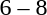<table style="text-align:center">
<tr>
<th width=200></th>
<th width=100></th>
<th width=200></th>
</tr>
<tr>
<td align=right></td>
<td>6 – 8</td>
<td align=left><strong></strong></td>
</tr>
</table>
